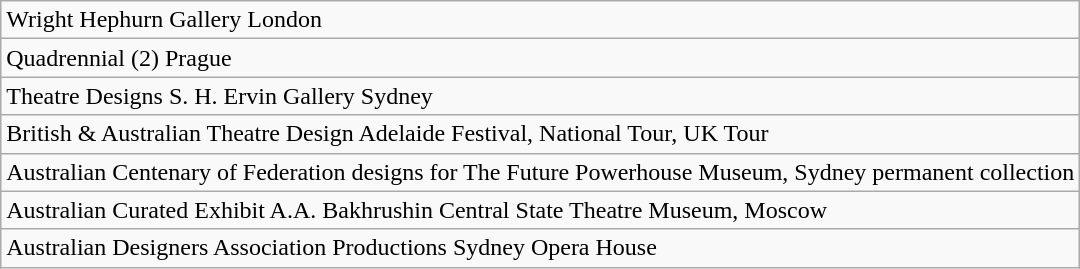<table class="wikitable">
<tr>
<td>Wright  Hephurn Gallery London</td>
</tr>
<tr>
<td>Quadrennial (2) Prague</td>
</tr>
<tr>
<td>Theatre Designs S. H.  Ervin Gallery Sydney</td>
</tr>
<tr>
<td>British & Australian  Theatre Design Adelaide Festival, National Tour, UK Tour</td>
</tr>
<tr>
<td>Australian Centenary of  Federation designs for The Future Powerhouse Museum, Sydney permanent  collection</td>
</tr>
<tr>
<td>Australian Curated  Exhibit A.A. Bakhrushin Central State Theatre Museum, Moscow</td>
</tr>
<tr>
<td>Australian Designers  Association Productions Sydney Opera House</td>
</tr>
</table>
